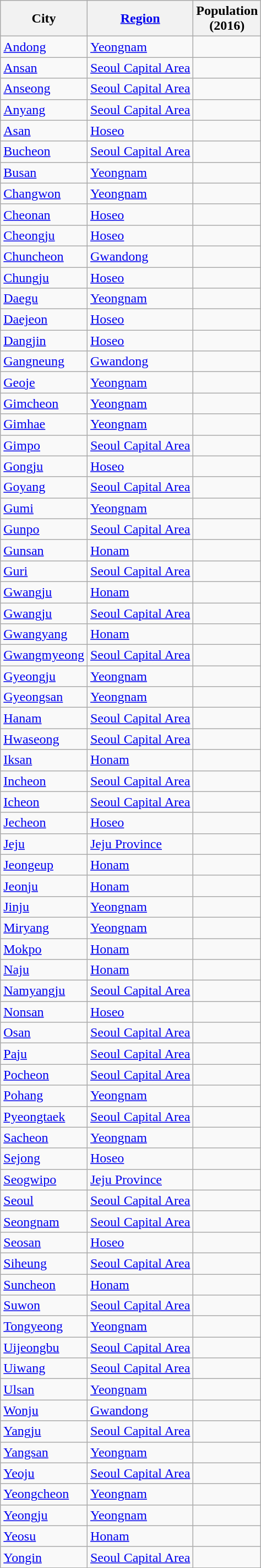<table class="wikitable sortable sticky-header col3right">
<tr>
<th>City</th>
<th><a href='#'>Region</a></th>
<th>Population<br>(2016)</th>
</tr>
<tr>
<td><a href='#'>Andong</a></td>
<td><a href='#'>Yeongnam</a></td>
<td></td>
</tr>
<tr>
<td><a href='#'>Ansan</a></td>
<td><a href='#'>Seoul Capital Area</a></td>
<td></td>
</tr>
<tr>
<td><a href='#'>Anseong</a></td>
<td><a href='#'>Seoul Capital Area</a></td>
<td></td>
</tr>
<tr>
<td><a href='#'>Anyang</a></td>
<td><a href='#'>Seoul Capital Area</a></td>
<td></td>
</tr>
<tr>
<td><a href='#'>Asan</a></td>
<td><a href='#'>Hoseo</a></td>
<td></td>
</tr>
<tr>
<td><a href='#'>Bucheon</a></td>
<td><a href='#'>Seoul Capital Area</a></td>
<td></td>
</tr>
<tr>
<td><a href='#'>Busan</a></td>
<td><a href='#'>Yeongnam</a></td>
<td></td>
</tr>
<tr>
<td><a href='#'>Changwon</a></td>
<td><a href='#'>Yeongnam</a></td>
<td></td>
</tr>
<tr>
<td><a href='#'>Cheonan</a></td>
<td><a href='#'>Hoseo</a></td>
<td></td>
</tr>
<tr>
<td><a href='#'>Cheongju</a></td>
<td><a href='#'>Hoseo</a></td>
<td></td>
</tr>
<tr>
<td><a href='#'>Chuncheon</a></td>
<td><a href='#'>Gwandong</a></td>
<td></td>
</tr>
<tr>
<td><a href='#'>Chungju</a></td>
<td><a href='#'>Hoseo</a></td>
<td></td>
</tr>
<tr>
<td><a href='#'>Daegu</a></td>
<td><a href='#'>Yeongnam</a></td>
<td></td>
</tr>
<tr>
<td><a href='#'>Daejeon</a></td>
<td><a href='#'>Hoseo</a></td>
<td></td>
</tr>
<tr>
<td><a href='#'>Dangjin</a></td>
<td><a href='#'>Hoseo</a></td>
<td></td>
</tr>
<tr>
<td><a href='#'>Gangneung</a></td>
<td><a href='#'>Gwandong</a></td>
<td></td>
</tr>
<tr>
<td><a href='#'>Geoje</a></td>
<td><a href='#'>Yeongnam</a></td>
<td></td>
</tr>
<tr>
<td><a href='#'>Gimcheon</a></td>
<td><a href='#'>Yeongnam</a></td>
<td></td>
</tr>
<tr>
<td><a href='#'>Gimhae</a></td>
<td><a href='#'>Yeongnam</a></td>
<td></td>
</tr>
<tr>
<td><a href='#'>Gimpo</a></td>
<td><a href='#'>Seoul Capital Area</a></td>
<td></td>
</tr>
<tr>
<td><a href='#'>Gongju</a></td>
<td><a href='#'>Hoseo</a></td>
<td></td>
</tr>
<tr>
<td><a href='#'>Goyang</a></td>
<td><a href='#'>Seoul Capital Area</a></td>
<td></td>
</tr>
<tr>
<td><a href='#'>Gumi</a></td>
<td><a href='#'>Yeongnam</a></td>
<td></td>
</tr>
<tr>
<td><a href='#'>Gunpo</a></td>
<td><a href='#'>Seoul Capital Area</a></td>
<td></td>
</tr>
<tr>
<td><a href='#'>Gunsan</a></td>
<td><a href='#'>Honam</a></td>
<td></td>
</tr>
<tr>
<td><a href='#'>Guri</a></td>
<td><a href='#'>Seoul Capital Area</a></td>
<td></td>
</tr>
<tr>
<td><a href='#'>Gwangju</a></td>
<td><a href='#'>Honam</a></td>
<td></td>
</tr>
<tr>
<td><a href='#'>Gwangju</a></td>
<td><a href='#'>Seoul Capital Area</a></td>
<td></td>
</tr>
<tr>
<td><a href='#'>Gwangyang</a></td>
<td><a href='#'>Honam</a></td>
<td></td>
</tr>
<tr>
<td><a href='#'>Gwangmyeong</a></td>
<td><a href='#'>Seoul Capital Area</a></td>
<td></td>
</tr>
<tr>
<td><a href='#'>Gyeongju</a></td>
<td><a href='#'>Yeongnam</a></td>
<td></td>
</tr>
<tr>
<td><a href='#'>Gyeongsan</a></td>
<td><a href='#'>Yeongnam</a></td>
<td></td>
</tr>
<tr>
<td><a href='#'>Hanam</a></td>
<td><a href='#'>Seoul Capital Area</a></td>
<td></td>
</tr>
<tr>
<td><a href='#'>Hwaseong</a></td>
<td><a href='#'>Seoul Capital Area</a></td>
<td></td>
</tr>
<tr>
<td><a href='#'>Iksan</a></td>
<td><a href='#'>Honam</a></td>
<td></td>
</tr>
<tr>
<td><a href='#'>Incheon</a></td>
<td><a href='#'>Seoul Capital Area</a></td>
<td></td>
</tr>
<tr>
<td><a href='#'>Icheon</a></td>
<td><a href='#'>Seoul Capital Area</a></td>
<td></td>
</tr>
<tr>
<td><a href='#'>Jecheon</a></td>
<td><a href='#'>Hoseo</a></td>
<td></td>
</tr>
<tr>
<td><a href='#'>Jeju</a></td>
<td><a href='#'>Jeju Province</a></td>
<td></td>
</tr>
<tr>
<td><a href='#'>Jeongeup</a></td>
<td><a href='#'>Honam</a></td>
<td></td>
</tr>
<tr>
<td><a href='#'>Jeonju</a></td>
<td><a href='#'>Honam</a></td>
<td></td>
</tr>
<tr>
<td><a href='#'>Jinju</a></td>
<td><a href='#'>Yeongnam</a></td>
<td></td>
</tr>
<tr>
<td><a href='#'>Miryang</a></td>
<td><a href='#'>Yeongnam</a></td>
<td></td>
</tr>
<tr>
<td><a href='#'>Mokpo</a></td>
<td><a href='#'>Honam</a></td>
<td></td>
</tr>
<tr>
<td><a href='#'>Naju</a></td>
<td><a href='#'>Honam</a></td>
<td></td>
</tr>
<tr>
<td><a href='#'>Namyangju</a></td>
<td><a href='#'>Seoul Capital Area</a></td>
<td></td>
</tr>
<tr>
<td><a href='#'>Nonsan</a></td>
<td><a href='#'>Hoseo</a></td>
<td></td>
</tr>
<tr>
<td><a href='#'>Osan</a></td>
<td><a href='#'>Seoul Capital Area</a></td>
<td></td>
</tr>
<tr>
<td><a href='#'>Paju</a></td>
<td><a href='#'>Seoul Capital Area</a></td>
<td></td>
</tr>
<tr>
<td><a href='#'>Pocheon</a></td>
<td><a href='#'>Seoul Capital Area</a></td>
<td></td>
</tr>
<tr>
<td><a href='#'>Pohang</a></td>
<td><a href='#'>Yeongnam</a></td>
<td></td>
</tr>
<tr>
<td><a href='#'>Pyeongtaek</a></td>
<td><a href='#'>Seoul Capital Area</a></td>
<td></td>
</tr>
<tr>
<td><a href='#'>Sacheon</a></td>
<td><a href='#'>Yeongnam</a></td>
<td></td>
</tr>
<tr>
<td><a href='#'>Sejong</a></td>
<td><a href='#'>Hoseo</a></td>
<td></td>
</tr>
<tr>
<td><a href='#'>Seogwipo</a></td>
<td><a href='#'>Jeju Province</a></td>
<td></td>
</tr>
<tr>
<td><a href='#'>Seoul</a></td>
<td><a href='#'>Seoul Capital Area</a></td>
<td></td>
</tr>
<tr>
<td><a href='#'>Seongnam</a></td>
<td><a href='#'>Seoul Capital Area</a></td>
<td></td>
</tr>
<tr>
<td><a href='#'>Seosan</a></td>
<td><a href='#'>Hoseo</a></td>
<td></td>
</tr>
<tr>
<td><a href='#'>Siheung</a></td>
<td><a href='#'>Seoul Capital Area</a></td>
<td></td>
</tr>
<tr>
<td><a href='#'>Suncheon</a></td>
<td><a href='#'>Honam</a></td>
<td></td>
</tr>
<tr>
<td><a href='#'>Suwon</a></td>
<td><a href='#'>Seoul Capital Area</a></td>
<td></td>
</tr>
<tr>
<td><a href='#'>Tongyeong</a></td>
<td><a href='#'>Yeongnam</a></td>
<td></td>
</tr>
<tr>
<td><a href='#'>Uijeongbu</a></td>
<td><a href='#'>Seoul Capital Area</a></td>
<td></td>
</tr>
<tr>
<td><a href='#'>Uiwang</a></td>
<td><a href='#'>Seoul Capital Area</a></td>
<td></td>
</tr>
<tr>
<td><a href='#'>Ulsan</a></td>
<td><a href='#'>Yeongnam</a></td>
<td></td>
</tr>
<tr>
<td><a href='#'>Wonju</a></td>
<td><a href='#'>Gwandong</a></td>
<td></td>
</tr>
<tr>
<td><a href='#'>Yangju</a></td>
<td><a href='#'>Seoul Capital Area</a></td>
<td></td>
</tr>
<tr>
<td><a href='#'>Yangsan</a></td>
<td><a href='#'>Yeongnam</a></td>
<td></td>
</tr>
<tr>
<td><a href='#'>Yeoju</a></td>
<td><a href='#'>Seoul Capital Area</a></td>
<td></td>
</tr>
<tr>
<td><a href='#'>Yeongcheon</a></td>
<td><a href='#'>Yeongnam</a></td>
<td></td>
</tr>
<tr>
<td><a href='#'>Yeongju</a></td>
<td><a href='#'>Yeongnam</a></td>
<td></td>
</tr>
<tr>
<td><a href='#'>Yeosu</a></td>
<td><a href='#'>Honam</a></td>
<td></td>
</tr>
<tr>
<td><a href='#'>Yongin</a></td>
<td><a href='#'>Seoul Capital Area</a></td>
<td></td>
</tr>
</table>
